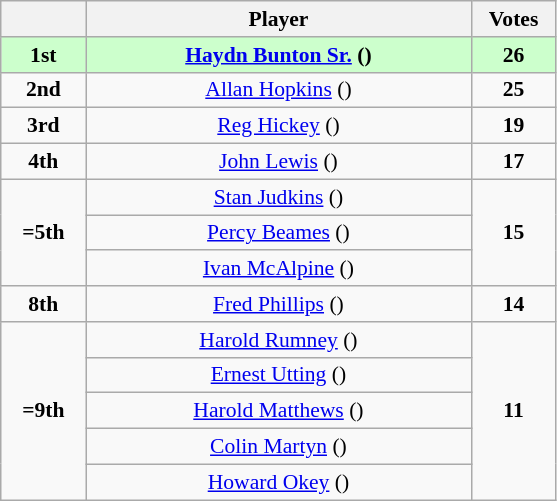<table class="wikitable" style="text-align: center; font-size: 90%;">
<tr>
<th width="50"></th>
<th width="250">Player</th>
<th width="50">Votes</th>
</tr>
<tr style="background: #CCFFCC; font-weight: bold;" |>
<td><strong>1st</strong></td>
<td><a href='#'>Haydn Bunton Sr.</a> ()</td>
<td><strong>26</strong></td>
</tr>
<tr>
<td rowspan=1><strong>2nd</strong></td>
<td><a href='#'>Allan Hopkins</a> ()</td>
<td rowspan=1><strong>25</strong></td>
</tr>
<tr>
<td rowspan=1><strong>3rd</strong></td>
<td><a href='#'>Reg Hickey</a> ()</td>
<td rowspan=1><strong>19</strong></td>
</tr>
<tr>
<td rowspan=1><strong>4th</strong></td>
<td><a href='#'>John Lewis</a> ()</td>
<td rowspan=1><strong>17</strong></td>
</tr>
<tr>
<td rowspan=3><strong>=5th</strong></td>
<td><a href='#'>Stan Judkins</a> ()</td>
<td rowspan=3><strong>15</strong></td>
</tr>
<tr>
<td><a href='#'>Percy Beames</a> ()</td>
</tr>
<tr>
<td><a href='#'>Ivan McAlpine</a> ()</td>
</tr>
<tr>
<td rowspan=1><strong>8th</strong></td>
<td><a href='#'>Fred Phillips</a> ()</td>
<td rowspan=1><strong>14</strong></td>
</tr>
<tr>
<td rowspan=5><strong>=9th</strong></td>
<td><a href='#'>Harold Rumney</a> ()</td>
<td rowspan=5><strong>11</strong></td>
</tr>
<tr>
<td><a href='#'>Ernest Utting</a> ()</td>
</tr>
<tr>
<td><a href='#'>Harold Matthews</a> ()</td>
</tr>
<tr>
<td><a href='#'>Colin Martyn</a> ()</td>
</tr>
<tr>
<td><a href='#'>Howard Okey</a> ()</td>
</tr>
</table>
